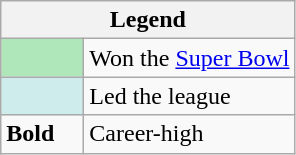<table class="wikitable mw-collapsible mw-collapsed">
<tr>
<th colspan="2">Legend</th>
</tr>
<tr>
<td style="background-color:#afe6ba; width:3em;"></td>
<td>Won the <a href='#'>Super Bowl</a></td>
</tr>
<tr>
<td style="background-color:#cfecec; width:3em;"></td>
<td>Led the league</td>
</tr>
<tr>
<td><strong>Bold</strong></td>
<td>Career-high</td>
</tr>
</table>
